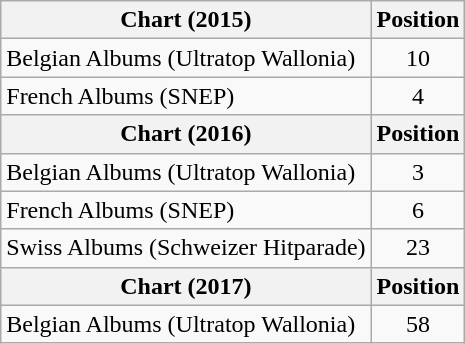<table class="wikitable">
<tr>
<th>Chart (2015)</th>
<th>Position</th>
</tr>
<tr>
<td>Belgian Albums (Ultratop Wallonia)</td>
<td style="text-align:center">10</td>
</tr>
<tr>
<td>French Albums (SNEP)</td>
<td style="text-align:center">4</td>
</tr>
<tr>
<th>Chart (2016)</th>
<th>Position</th>
</tr>
<tr>
<td>Belgian Albums (Ultratop Wallonia)</td>
<td style="text-align:center">3</td>
</tr>
<tr>
<td>French Albums (SNEP)</td>
<td style="text-align:center">6</td>
</tr>
<tr>
<td>Swiss Albums (Schweizer Hitparade)</td>
<td style="text-align:center">23</td>
</tr>
<tr>
<th>Chart (2017)</th>
<th>Position</th>
</tr>
<tr>
<td>Belgian Albums (Ultratop Wallonia)</td>
<td style="text-align:center">58</td>
</tr>
</table>
